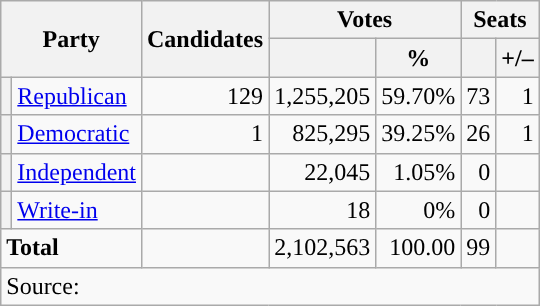<table class="wikitable">
<tr>
<th colspan="2" rowspan="2">Party</th>
<th rowspan="2">Candidates</th>
<th colspan="2">Votes</th>
<th colspan="4">Seats</th>
</tr>
<tr>
<th></th>
<th>%</th>
<th></th>
<th>+/–</th>
</tr>
<tr>
<th style="background-color:"></th>
<td><a href='#'>Republican</a></td>
<td align="right">129</td>
<td align="right">1,255,205</td>
<td align="right">59.70%</td>
<td align="right">73</td>
<td align="right"> 1</td>
</tr>
<tr>
<th style="background-color:"></th>
<td><a href='#'>Democratic</a></td>
<td align="right">1</td>
<td align="right">825,295</td>
<td align="right">39.25%</td>
<td align="right">26</td>
<td align="right"> 1</td>
</tr>
<tr>
<th style="background-color:"></th>
<td><a href='#'>Independent</a></td>
<td align="right"></td>
<td align="right">22,045</td>
<td align="right">1.05%</td>
<td align="right">0</td>
<td align="right"></td>
</tr>
<tr>
<th style="background-color:"></th>
<td><a href='#'>Write-in</a></td>
<td align="right"></td>
<td align="right">18</td>
<td align="right">0%</td>
<td align="right">0</td>
<td align="right"></td>
</tr>
<tr>
<td colspan="2"><strong>Total</strong></td>
<td align="right"></td>
<td align="right">2,102,563</td>
<td align="right">100.00</td>
<td align="right">99</td>
<td align="right"></td>
</tr>
<tr>
<td colspan="10">Source: </td>
</tr>
</table>
